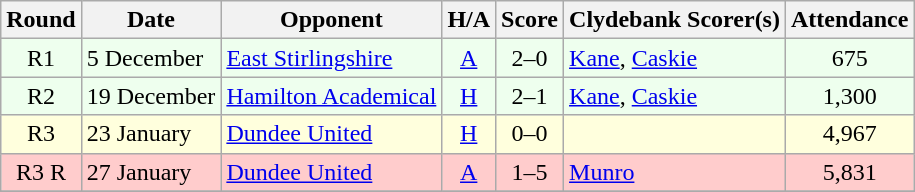<table class="wikitable" style="text-align:center">
<tr>
<th>Round</th>
<th>Date</th>
<th>Opponent</th>
<th>H/A</th>
<th>Score</th>
<th>Clydebank Scorer(s)</th>
<th>Attendance</th>
</tr>
<tr bgcolor=#EEFFEE>
<td>R1</td>
<td align=left>5 December</td>
<td align=left><a href='#'>East Stirlingshire</a></td>
<td><a href='#'>A</a></td>
<td>2–0</td>
<td align=left><a href='#'>Kane</a>, <a href='#'>Caskie</a></td>
<td>675</td>
</tr>
<tr bgcolor=#EEFFEE>
<td>R2</td>
<td align=left>19 December</td>
<td align=left><a href='#'>Hamilton Academical</a></td>
<td><a href='#'>H</a></td>
<td>2–1</td>
<td align=left><a href='#'>Kane</a>, <a href='#'>Caskie</a></td>
<td>1,300</td>
</tr>
<tr bgcolor=#FFFFDD>
<td>R3</td>
<td align=left>23 January</td>
<td align=left><a href='#'>Dundee United</a></td>
<td><a href='#'>H</a></td>
<td>0–0</td>
<td align=left></td>
<td>4,967</td>
</tr>
<tr bgcolor=#FFCCCC>
<td>R3 R</td>
<td align=left>27 January</td>
<td align=left><a href='#'>Dundee United</a></td>
<td><a href='#'>A</a></td>
<td>1–5</td>
<td align=left><a href='#'>Munro</a></td>
<td>5,831</td>
</tr>
<tr>
</tr>
</table>
